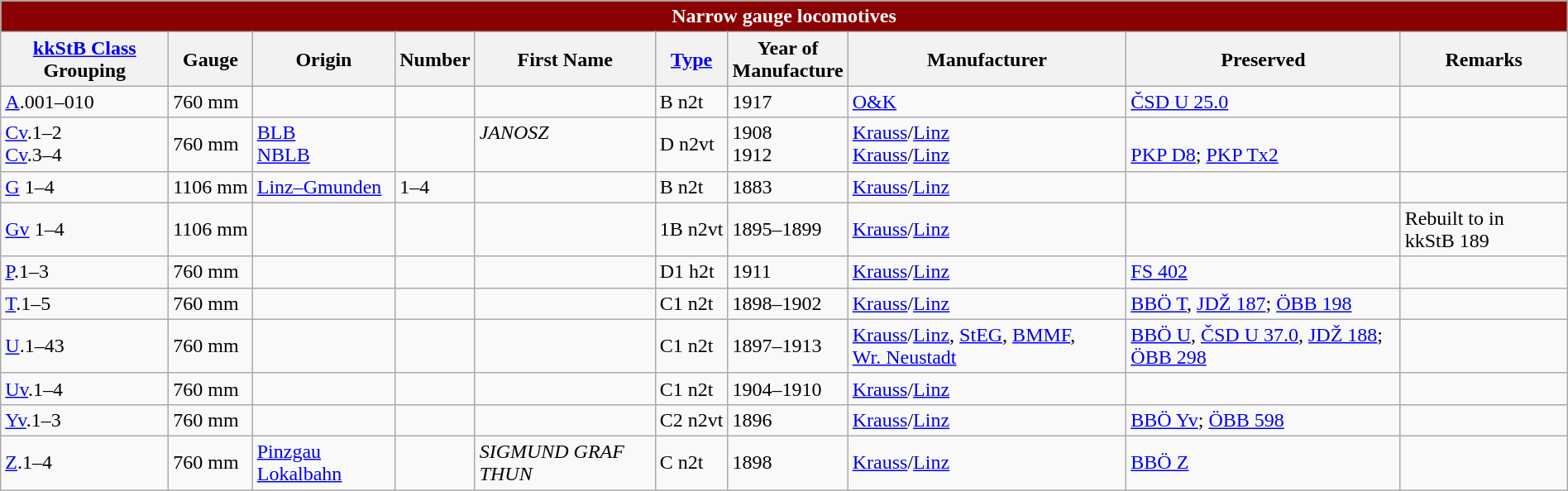<table class="wikitable" style="width:100%;">
<tr>
<th colspan="10" style="color:white; background:darkred;">Narrow gauge locomotives</th>
</tr>
<tr>
<th><a href='#'>kkStB Class</a> Grouping</th>
<th>Gauge</th>
<th>Origin</th>
<th>Number</th>
<th>First Name</th>
<th><a href='#'>Type</a></th>
<th>Year of<br>Manufacture</th>
<th>Manufacturer</th>
<th>Preserved</th>
<th>Remarks</th>
</tr>
<tr>
<td><a href='#'>A</a>.001–010</td>
<td>760 mm</td>
<td></td>
<td></td>
<td></td>
<td>B n2t</td>
<td>1917</td>
<td><a href='#'>O&K</a></td>
<td><a href='#'>ČSD U 25.0</a></td>
<td></td>
</tr>
<tr>
<td><a href='#'>Cv</a>.1–2<br><a href='#'>Cv</a>.3–4</td>
<td>760 mm</td>
<td><a href='#'>BLB</a><br><a href='#'>NBLB</a></td>
<td></td>
<td><em>JANOSZ</em><br> </td>
<td>D n2vt</td>
<td>1908<br>1912</td>
<td><a href='#'>Krauss</a>/<a href='#'>Linz</a><br><a href='#'>Krauss</a>/<a href='#'>Linz</a></td>
<td> <br><a href='#'>PKP D8</a>; <a href='#'>PKP Tx2</a></td>
<td></td>
</tr>
<tr>
<td><a href='#'>G</a> 1–4</td>
<td>1106 mm</td>
<td><a href='#'>Linz–Gmunden</a></td>
<td>1–4</td>
<td></td>
<td>B n2t</td>
<td>1883</td>
<td><a href='#'>Krauss</a>/<a href='#'>Linz</a></td>
<td></td>
<td></td>
</tr>
<tr>
<td><a href='#'>Gv</a> 1–4</td>
<td>1106 mm</td>
<td></td>
<td></td>
<td></td>
<td>1B n2vt</td>
<td>1895–1899</td>
<td><a href='#'>Krauss</a>/<a href='#'>Linz</a></td>
<td></td>
<td>Rebuilt to in kkStB 189</td>
</tr>
<tr>
<td><a href='#'>P</a>.1–3</td>
<td>760 mm</td>
<td></td>
<td></td>
<td></td>
<td>D1 h2t</td>
<td>1911</td>
<td><a href='#'>Krauss</a>/<a href='#'>Linz</a></td>
<td><a href='#'>FS 402</a></td>
<td></td>
</tr>
<tr>
<td><a href='#'>T</a>.1–5</td>
<td>760 mm</td>
<td></td>
<td></td>
<td></td>
<td>C1 n2t</td>
<td>1898–1902</td>
<td><a href='#'>Krauss</a>/<a href='#'>Linz</a></td>
<td><a href='#'>BBÖ T</a>, <a href='#'>JDŽ 187</a>; <a href='#'>ÖBB 198</a></td>
<td></td>
</tr>
<tr>
<td><a href='#'>U</a>.1–43</td>
<td>760 mm</td>
<td></td>
<td></td>
<td></td>
<td>C1 n2t</td>
<td>1897–1913</td>
<td><a href='#'>Krauss</a>/<a href='#'>Linz</a>, <a href='#'>StEG</a>, <a href='#'>BMMF</a>, <a href='#'>Wr. Neustadt</a></td>
<td><a href='#'>BBÖ U</a>, <a href='#'>ČSD U 37.0</a>, <a href='#'>JDŽ 188</a>; <a href='#'>ÖBB 298</a></td>
<td></td>
</tr>
<tr>
<td><a href='#'>Uv</a>.1–4</td>
<td>760 mm</td>
<td></td>
<td></td>
<td></td>
<td>C1 n2t</td>
<td>1904–1910</td>
<td><a href='#'>Krauss</a>/<a href='#'>Linz</a></td>
<td></td>
<td></td>
</tr>
<tr>
<td><a href='#'>Yv</a>.1–3</td>
<td>760 mm</td>
<td></td>
<td></td>
<td></td>
<td>C2 n2vt</td>
<td>1896</td>
<td><a href='#'>Krauss</a>/<a href='#'>Linz</a></td>
<td><a href='#'>BBÖ Yv</a>; <a href='#'>ÖBB 598</a></td>
<td></td>
</tr>
<tr>
<td><a href='#'>Z</a>.1–4</td>
<td>760 mm</td>
<td><a href='#'>Pinzgau Lokalbahn</a></td>
<td></td>
<td><em>SIGMUND GRAF THUN</em></td>
<td>C n2t</td>
<td>1898</td>
<td><a href='#'>Krauss</a>/<a href='#'>Linz</a></td>
<td><a href='#'>BBÖ Z</a></td>
<td></td>
</tr>
</table>
